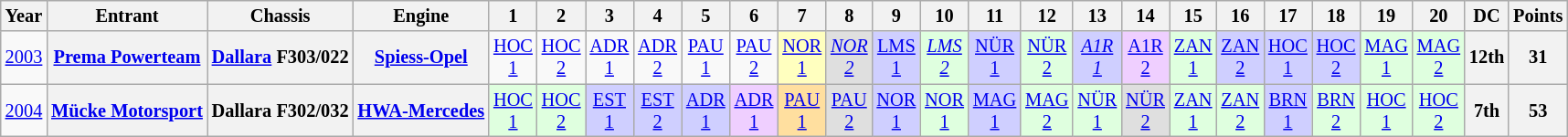<table class="wikitable" style="text-align:center; font-size:85%">
<tr>
<th>Year</th>
<th>Entrant</th>
<th>Chassis</th>
<th>Engine</th>
<th>1</th>
<th>2</th>
<th>3</th>
<th>4</th>
<th>5</th>
<th>6</th>
<th>7</th>
<th>8</th>
<th>9</th>
<th>10</th>
<th>11</th>
<th>12</th>
<th>13</th>
<th>14</th>
<th>15</th>
<th>16</th>
<th>17</th>
<th>18</th>
<th>19</th>
<th>20</th>
<th>DC</th>
<th>Points</th>
</tr>
<tr>
<td><a href='#'>2003</a></td>
<th nowrap><a href='#'>Prema Powerteam</a></th>
<th nowrap><a href='#'>Dallara</a> F303/022</th>
<th><a href='#'>Spiess-Opel</a></th>
<td><a href='#'>HOC<br>1</a></td>
<td><a href='#'>HOC<br>2</a></td>
<td><a href='#'>ADR<br>1</a></td>
<td><a href='#'>ADR<br>2</a></td>
<td><a href='#'>PAU<br>1</a></td>
<td><a href='#'>PAU<br>2</a></td>
<td style="background:#FFFFBF;"><a href='#'>NOR<br>1</a><br></td>
<td style="background:#DFDFDF;"><em><a href='#'>NOR<br>2</a></em><br></td>
<td style="background:#CFCFFF;"><a href='#'>LMS<br>1</a><br></td>
<td style="background:#DFFFDF;"><em><a href='#'>LMS<br>2</a></em><br></td>
<td style="background:#CFCFFF;"><a href='#'>NÜR<br>1</a><br></td>
<td style="background:#DFFFDF;"><a href='#'>NÜR<br>2</a><br></td>
<td style="background:#CFCFFF;"><em><a href='#'>A1R<br>1</a></em><br></td>
<td style="background:#EFCFFF;"><a href='#'>A1R<br>2</a><br></td>
<td style="background:#DFFFDF;"><a href='#'>ZAN<br>1</a><br></td>
<td style="background:#CFCFFF;"><a href='#'>ZAN<br>2</a><br></td>
<td style="background:#CFCFFF;"><a href='#'>HOC<br>1</a><br></td>
<td style="background:#CFCFFF;"><a href='#'>HOC<br>2</a><br></td>
<td style="background:#DFFFDF;"><a href='#'>MAG<br>1</a><br></td>
<td style="background:#DFFFDF;"><a href='#'>MAG<br>2</a><br></td>
<th>12th</th>
<th>31</th>
</tr>
<tr>
<td><a href='#'>2004</a></td>
<th nowrap><a href='#'>Mücke Motorsport</a></th>
<th nowrap>Dallara F302/032</th>
<th nowrap><a href='#'>HWA-Mercedes</a></th>
<td style="background:#DFFFDF;"><a href='#'>HOC<br>1</a><br></td>
<td style="background:#DFFFDF;"><a href='#'>HOC<br>2</a><br></td>
<td style="background:#CFCFFF;"><a href='#'>EST<br>1</a><br></td>
<td style="background:#CFCFFF;"><a href='#'>EST<br>2</a><br></td>
<td style="background:#CFCFFF;"><a href='#'>ADR<br>1</a><br></td>
<td style="background:#EFCFFF;"><a href='#'>ADR<br>1</a><br></td>
<td style="background:#FFDF9F;"><a href='#'>PAU<br>1</a><br></td>
<td style="background:#DFDFDF;"><a href='#'>PAU<br>2</a><br></td>
<td style="background:#CFCFFF;"><a href='#'>NOR<br>1</a><br></td>
<td style="background:#DFFFDF;"><a href='#'>NOR<br>1</a><br></td>
<td style="background:#CFCFFF;"><a href='#'>MAG<br>1</a><br></td>
<td style="background:#DFFFDF;"><a href='#'>MAG<br>2</a><br></td>
<td style="background:#DFFFDF;"><a href='#'>NÜR<br>1</a><br></td>
<td style="background:#DFDFDF;"><a href='#'>NÜR<br>2</a><br></td>
<td style="background:#DFFFDF;"><a href='#'>ZAN<br>1</a><br></td>
<td style="background:#DFFFDF;"><a href='#'>ZAN<br>2</a><br></td>
<td style="background:#CFCFFF;"><a href='#'>BRN<br>1</a><br></td>
<td style="background:#DFFFDF;"><a href='#'>BRN<br>2</a><br></td>
<td style="background:#DFFFDF;"><a href='#'>HOC<br>1</a><br></td>
<td style="background:#DFFFDF;"><a href='#'>HOC<br>2</a><br></td>
<th>7th</th>
<th>53</th>
</tr>
</table>
